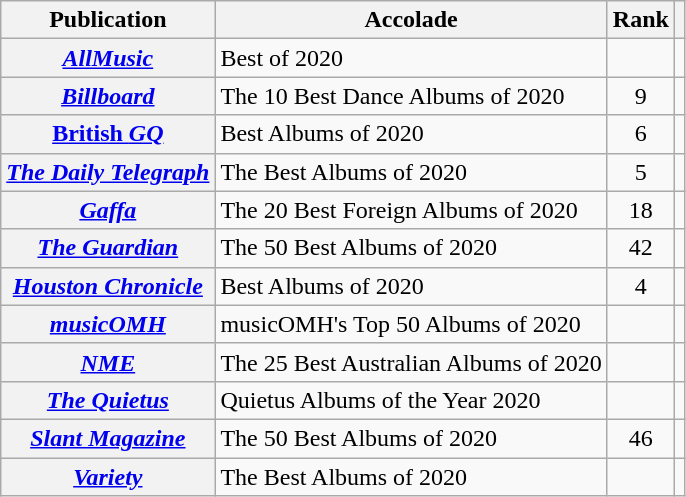<table class="wikitable sortable plainrowheaders">
<tr>
<th scope="col">Publication</th>
<th scope="col">Accolade</th>
<th scope="col">Rank</th>
<th scope="col" class="unsortable"></th>
</tr>
<tr>
<th scope="row"><em><a href='#'>AllMusic</a></em></th>
<td>Best of 2020</td>
<td></td>
<td></td>
</tr>
<tr>
<th scope="row"><em><a href='#'>Billboard</a></em></th>
<td>The 10 Best Dance Albums of 2020</td>
<td style="text-align:center;">9</td>
<td></td>
</tr>
<tr>
<th scope="row"><a href='#'>British <em>GQ</em></a></th>
<td>Best Albums of 2020</td>
<td style="text-align:center;">6</td>
<td></td>
</tr>
<tr>
<th scope="row"><em><a href='#'>The Daily Telegraph</a></em></th>
<td>The Best Albums of 2020</td>
<td style="text-align:center;">5</td>
<td></td>
</tr>
<tr>
<th scope="row"><em><a href='#'>Gaffa</a></em></th>
<td>The 20 Best Foreign Albums of 2020</td>
<td style="text-align:center;">18</td>
<td></td>
</tr>
<tr>
<th scope="row"><em><a href='#'>The Guardian</a></em></th>
<td>The 50 Best Albums of 2020</td>
<td style="text-align:center;">42</td>
<td></td>
</tr>
<tr>
<th scope="row"><em><a href='#'>Houston Chronicle</a></em></th>
<td>Best Albums of 2020</td>
<td style="text-align:center;">4</td>
<td></td>
</tr>
<tr>
<th scope="row"><em><a href='#'>musicOMH</a></em></th>
<td>musicOMH's Top 50 Albums of 2020</td>
<td></td>
<td></td>
</tr>
<tr>
<th scope="row"><em><a href='#'>NME</a></em></th>
<td>The 25 Best Australian Albums of 2020</td>
<td></td>
<td></td>
</tr>
<tr>
<th scope="row"><em><a href='#'>The Quietus</a></em></th>
<td>Quietus Albums of the Year 2020</td>
<td></td>
<td></td>
</tr>
<tr>
<th scope="row"><em><a href='#'>Slant Magazine</a></em></th>
<td>The 50 Best Albums of 2020</td>
<td style="text-align:center;">46</td>
<td></td>
</tr>
<tr>
<th scope="row"><em><a href='#'>Variety</a></em></th>
<td>The Best Albums of 2020</td>
<td></td>
<td></td>
</tr>
</table>
